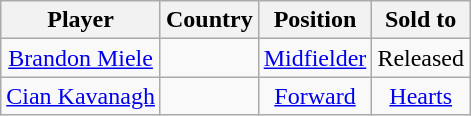<table class="wikitable" style="text-align:center">
<tr>
<th>Player</th>
<th>Country</th>
<th>Position</th>
<th>Sold to</th>
</tr>
<tr>
<td><a href='#'>Brandon Miele</a></td>
<td></td>
<td><a href='#'>Midfielder</a></td>
<td>Released</td>
</tr>
<tr>
<td><a href='#'>Cian Kavanagh</a></td>
<td></td>
<td><a href='#'>Forward</a></td>
<td> <a href='#'>Hearts</a></td>
</tr>
</table>
